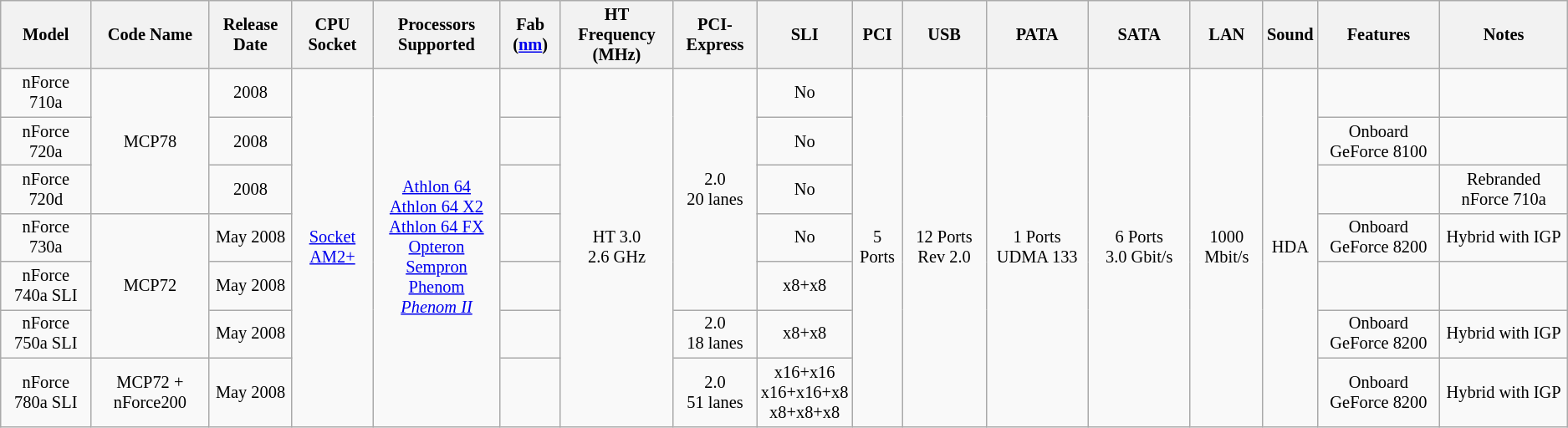<table class="wikitable" style="font-size: 85%; text-align: center; width: auto;">
<tr>
<th>Model</th>
<th>Code Name</th>
<th>Release Date</th>
<th>CPU Socket</th>
<th>Processors Supported</th>
<th>Fab (<a href='#'>nm</a>)</th>
<th>HT<br>Frequency (MHz)</th>
<th>PCI-Express</th>
<th>SLI</th>
<th>PCI</th>
<th>USB</th>
<th>PATA</th>
<th>SATA</th>
<th>LAN</th>
<th>Sound</th>
<th>Features</th>
<th>Notes</th>
</tr>
<tr>
<td>nForce 710a</td>
<td rowspan=3>MCP78</td>
<td>2008</td>
<td rowspan=7><a href='#'>Socket AM2+</a></td>
<td rowspan=7><a href='#'>Athlon 64</a><br> <a href='#'>Athlon 64 X2</a><br> <a href='#'>Athlon 64 FX</a><br> <a href='#'>Opteron</a><br><a href='#'>Sempron</a><br> <a href='#'>Phenom</a><br><em><a href='#'>Phenom II</a></em></td>
<td></td>
<td rowspan=7>HT 3.0<br>2.6 GHz</td>
<td rowspan=5>2.0<br>20 lanes</td>
<td>No</td>
<td rowspan=7>5 Ports</td>
<td rowspan=7>12 Ports Rev 2.0</td>
<td rowspan=7>1 Ports UDMA 133</td>
<td rowspan=7>6 Ports 3.0 Gbit/s</td>
<td rowspan=7>1000 Mbit/s</td>
<td rowspan=7>HDA</td>
<td></td>
<td></td>
</tr>
<tr>
<td>nForce 720a</td>
<td>2008</td>
<td></td>
<td>No</td>
<td>Onboard GeForce 8100</td>
<td></td>
</tr>
<tr>
<td>nForce 720d</td>
<td>2008</td>
<td></td>
<td>No</td>
<td></td>
<td>Rebranded nForce 710a</td>
</tr>
<tr>
<td>nForce 730a</td>
<td rowspan=3>MCP72</td>
<td>May 2008</td>
<td></td>
<td>No</td>
<td>Onboard GeForce 8200</td>
<td>Hybrid with IGP</td>
</tr>
<tr>
<td>nForce 740a SLI</td>
<td>May 2008</td>
<td></td>
<td>x8+x8</td>
<td></td>
<td></td>
</tr>
<tr>
<td>nForce 750a SLI</td>
<td>May 2008</td>
<td></td>
<td>2.0<br>18 lanes</td>
<td>x8+x8</td>
<td>Onboard GeForce 8200</td>
<td>Hybrid with IGP</td>
</tr>
<tr>
<td>nForce 780a SLI</td>
<td>MCP72 + nForce200</td>
<td>May 2008</td>
<td></td>
<td>2.0<br>51 lanes</td>
<td>x16+x16<br>x16+x16+x8<br>x8+x8+x8</td>
<td>Onboard GeForce 8200</td>
<td>Hybrid with IGP</td>
</tr>
</table>
